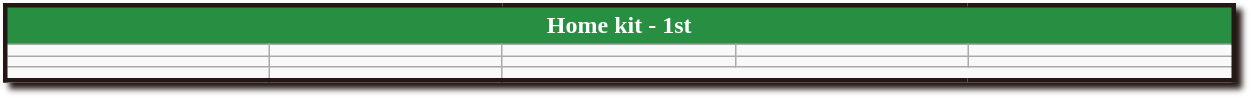<table class="wikitable mw-collapsible mw-collapsed" style="width:65%; border:solid 3px #231815; box-shadow: 4px 4px 4px #231815;">
<tr style="text-align:center; background-color:#278E42; color:#FFFFFF; font-weight:bold;">
<td colspan=5>Home kit - 1st</td>
</tr>
<tr>
<td></td>
<td></td>
<td></td>
<td></td>
<td></td>
</tr>
<tr>
<td></td>
<td></td>
<td></td>
<td></td>
<td></td>
</tr>
<tr>
<td></td>
<td></td>
</tr>
</table>
